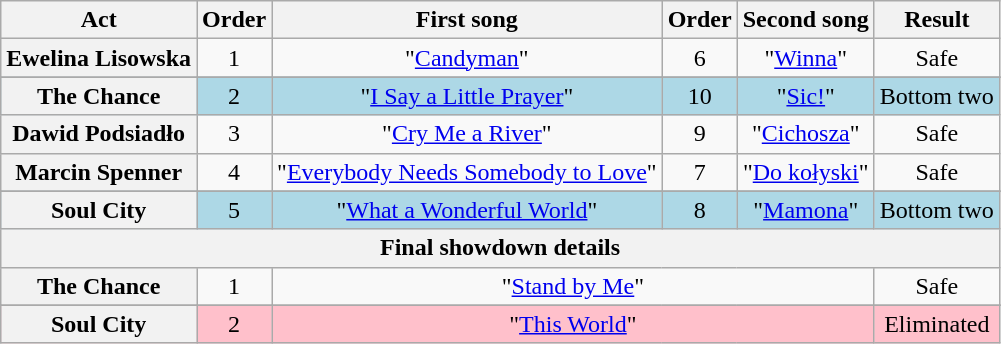<table class="wikitable plainrowheaders" style="text-align:center;">
<tr>
<th scope="col">Act</th>
<th scope="col">Order</th>
<th scope="col">First song</th>
<th scope="col">Order</th>
<th scope="col">Second song</th>
<th scope="col">Result</th>
</tr>
<tr>
<th scope="row">Ewelina Lisowska</th>
<td>1</td>
<td>"<a href='#'>Candyman</a>"</td>
<td>6</td>
<td>"<a href='#'>Winna</a>"</td>
<td>Safe</td>
</tr>
<tr>
</tr>
<tr bgcolor="lightblue">
<th scope="row">The Chance</th>
<td>2</td>
<td>"<a href='#'>I Say a Little Prayer</a>"</td>
<td>10</td>
<td>"<a href='#'>Sic!</a>"</td>
<td>Bottom two</td>
</tr>
<tr>
<th scope="row">Dawid Podsiadło</th>
<td>3</td>
<td>"<a href='#'>Cry Me a River</a>"</td>
<td>9</td>
<td>"<a href='#'>Cichosza</a>"</td>
<td>Safe</td>
</tr>
<tr>
<th scope="row">Marcin Spenner</th>
<td>4</td>
<td>"<a href='#'>Everybody Needs Somebody to Love</a>"</td>
<td>7</td>
<td>"<a href='#'>Do kołyski</a>"</td>
<td>Safe</td>
</tr>
<tr>
</tr>
<tr bgcolor="lightblue">
<th scope="row">Soul City</th>
<td>5</td>
<td>"<a href='#'>What a Wonderful World</a>"</td>
<td>8</td>
<td>"<a href='#'>Mamona</a>"</td>
<td>Bottom two</td>
</tr>
<tr>
<th scope="col" colspan="6">Final showdown details</th>
</tr>
<tr>
<th scope="row">The Chance</th>
<td>1</td>
<td colspan="3">"<a href='#'>Stand by Me</a>"</td>
<td>Safe</td>
</tr>
<tr>
</tr>
<tr style="background:pink;">
<th scope="row">Soul City</th>
<td>2</td>
<td colspan="3">"<a href='#'>This World</a>"</td>
<td>Eliminated</td>
</tr>
</table>
